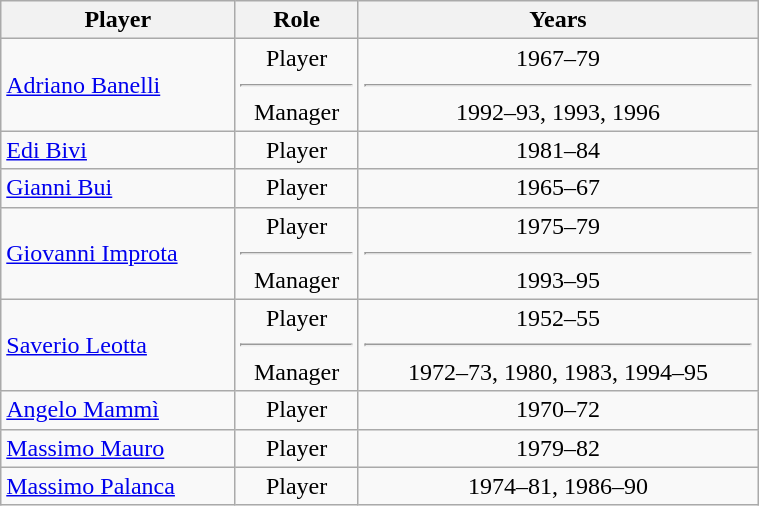<table class="wikitable" style="text-align:center; width:40%">
<tr>
<th>Player</th>
<th>Role</th>
<th>Years</th>
</tr>
<tr>
<td style="text-align:left"> <a href='#'>Adriano Banelli</a></td>
<td>Player <hr> Manager</td>
<td>1967–79 <hr> 1992–93, 1993, 1996</td>
</tr>
<tr>
<td style="text-align:left"> <a href='#'>Edi Bivi</a></td>
<td>Player</td>
<td>1981–84</td>
</tr>
<tr>
<td style="text-align:left"> <a href='#'>Gianni Bui</a></td>
<td>Player</td>
<td>1965–67</td>
</tr>
<tr>
<td style="text-align:left"> <a href='#'>Giovanni Improta</a></td>
<td>Player <hr> Manager</td>
<td>1975–79 <hr> 1993–95</td>
</tr>
<tr>
<td style="text-align:left"> <a href='#'>Saverio Leotta</a></td>
<td>Player <hr> Manager</td>
<td>1952–55 <hr> 1972–73, 1980, 1983, 1994–95</td>
</tr>
<tr>
<td style="text-align:left"> <a href='#'>Angelo Mammì</a></td>
<td>Player</td>
<td>1970–72</td>
</tr>
<tr>
<td style="text-align:left"> <a href='#'>Massimo Mauro</a></td>
<td>Player</td>
<td>1979–82</td>
</tr>
<tr>
<td style="text-align:left"> <a href='#'>Massimo Palanca</a></td>
<td>Player</td>
<td>1974–81, 1986–90</td>
</tr>
</table>
